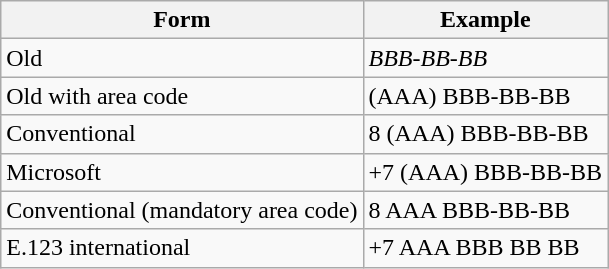<table class="wikitable">
<tr>
<th>Form</th>
<th>Example</th>
</tr>
<tr>
<td>Old</td>
<td><em>BBB-BB-BB</em></td>
</tr>
<tr>
<td>Old with area code</td>
<td>(AAA) BBB-BB-BB</td>
</tr>
<tr>
<td>Conventional</td>
<td>8 (AAA) BBB-BB-BB</td>
</tr>
<tr>
<td>Microsoft</td>
<td>+7 (AAA) BBB-BB-BB</td>
</tr>
<tr>
<td>Conventional (mandatory area code)</td>
<td>8 AAA BBB-BB-BB</td>
</tr>
<tr>
<td>E.123 international</td>
<td>+7 AAA BBB BB BB</td>
</tr>
</table>
